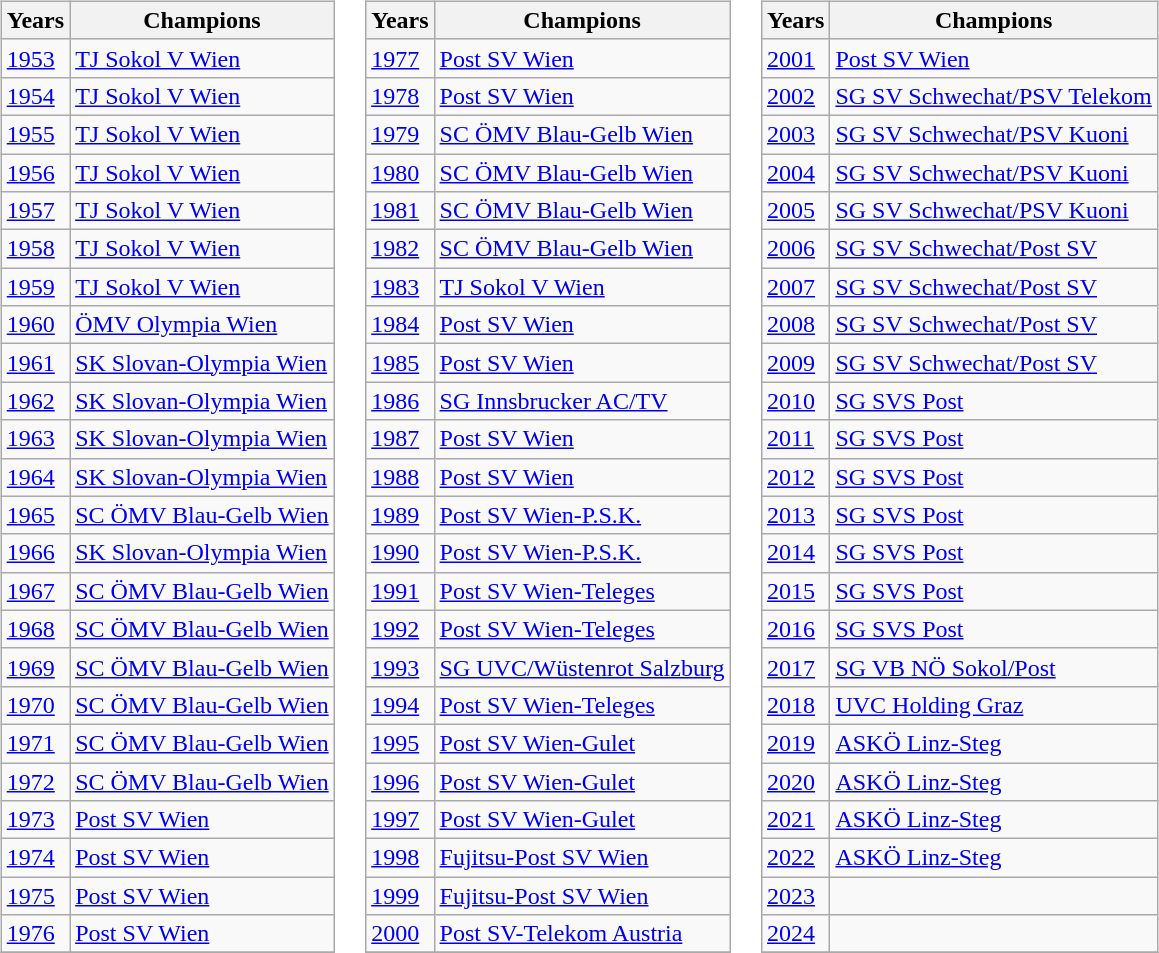<table>
<tr>
<td valign="top"><br><table class="wikitable">
<tr>
<th>Years</th>
<th>Champions</th>
</tr>
<tr>
<td><a href='#'>1953</a></td>
<td><a href='#'>TJ Sokol V Wien</a></td>
</tr>
<tr>
<td><a href='#'>1954</a></td>
<td><a href='#'>TJ Sokol V Wien</a></td>
</tr>
<tr>
<td><a href='#'>1955</a></td>
<td><a href='#'>TJ Sokol V Wien</a></td>
</tr>
<tr>
<td><a href='#'>1956</a></td>
<td><a href='#'>TJ Sokol V Wien</a></td>
</tr>
<tr>
<td><a href='#'>1957</a></td>
<td><a href='#'>TJ Sokol V Wien</a></td>
</tr>
<tr>
<td><a href='#'>1958</a></td>
<td><a href='#'>TJ Sokol V Wien</a></td>
</tr>
<tr>
<td><a href='#'>1959</a></td>
<td><a href='#'>TJ Sokol V Wien</a></td>
</tr>
<tr>
<td><a href='#'>1960</a></td>
<td><a href='#'>ÖMV Olympia Wien</a></td>
</tr>
<tr>
<td><a href='#'>1961</a></td>
<td><a href='#'>SK Slovan-Olympia Wien</a></td>
</tr>
<tr>
<td><a href='#'>1962</a></td>
<td><a href='#'>SK Slovan-Olympia Wien</a></td>
</tr>
<tr>
<td><a href='#'>1963</a></td>
<td><a href='#'>SK Slovan-Olympia Wien</a></td>
</tr>
<tr>
<td><a href='#'>1964</a></td>
<td><a href='#'>SK Slovan-Olympia Wien</a></td>
</tr>
<tr>
<td><a href='#'>1965</a></td>
<td><a href='#'>SC ÖMV Blau-Gelb Wien</a></td>
</tr>
<tr>
<td><a href='#'>1966</a></td>
<td><a href='#'>SK Slovan-Olympia Wien</a></td>
</tr>
<tr>
<td><a href='#'>1967</a></td>
<td><a href='#'>SC ÖMV Blau-Gelb Wien</a></td>
</tr>
<tr>
<td><a href='#'>1968</a></td>
<td><a href='#'>SC ÖMV Blau-Gelb Wien</a></td>
</tr>
<tr>
<td><a href='#'>1969</a></td>
<td><a href='#'>SC ÖMV Blau-Gelb Wien</a></td>
</tr>
<tr>
<td><a href='#'>1970</a></td>
<td><a href='#'>SC ÖMV Blau-Gelb Wien</a></td>
</tr>
<tr>
<td><a href='#'>1971</a></td>
<td><a href='#'>SC ÖMV Blau-Gelb Wien</a></td>
</tr>
<tr>
<td><a href='#'>1972</a></td>
<td><a href='#'>SC ÖMV Blau-Gelb Wien</a></td>
</tr>
<tr>
<td><a href='#'>1973</a></td>
<td><a href='#'>Post SV Wien</a></td>
</tr>
<tr>
<td><a href='#'>1974</a></td>
<td><a href='#'>Post SV Wien</a></td>
</tr>
<tr>
<td><a href='#'>1975</a></td>
<td><a href='#'>Post SV Wien</a></td>
</tr>
<tr>
<td><a href='#'>1976</a></td>
<td><a href='#'>Post SV Wien</a></td>
</tr>
<tr>
</tr>
</table>
</td>
<td valign="top"><br><table class="wikitable">
<tr>
<th>Years</th>
<th>Champions</th>
</tr>
<tr>
<td><a href='#'>1977</a></td>
<td><a href='#'>Post SV Wien</a></td>
</tr>
<tr>
<td><a href='#'>1978</a></td>
<td><a href='#'>Post SV Wien</a></td>
</tr>
<tr>
<td><a href='#'>1979</a></td>
<td><a href='#'>SC ÖMV Blau-Gelb Wien</a></td>
</tr>
<tr>
<td><a href='#'>1980</a></td>
<td><a href='#'>SC ÖMV Blau-Gelb Wien</a></td>
</tr>
<tr>
<td><a href='#'>1981</a></td>
<td><a href='#'>SC ÖMV Blau-Gelb Wien</a></td>
</tr>
<tr>
<td><a href='#'>1982</a></td>
<td><a href='#'>SC ÖMV Blau-Gelb Wien</a></td>
</tr>
<tr>
<td><a href='#'>1983</a></td>
<td><a href='#'>TJ Sokol V Wien</a></td>
</tr>
<tr>
<td><a href='#'>1984</a></td>
<td><a href='#'>Post SV Wien</a></td>
</tr>
<tr>
<td><a href='#'>1985</a></td>
<td><a href='#'>Post SV Wien</a></td>
</tr>
<tr>
<td><a href='#'>1986</a></td>
<td><a href='#'>SG Innsbrucker AC/TV</a></td>
</tr>
<tr>
<td><a href='#'>1987</a></td>
<td><a href='#'>Post SV Wien</a></td>
</tr>
<tr>
<td><a href='#'>1988</a></td>
<td><a href='#'>Post SV Wien</a></td>
</tr>
<tr>
<td><a href='#'>1989</a></td>
<td><a href='#'>Post SV Wien-P.S.K.</a></td>
</tr>
<tr>
<td><a href='#'>1990</a></td>
<td><a href='#'>Post SV Wien-P.S.K.</a></td>
</tr>
<tr>
<td><a href='#'>1991</a></td>
<td><a href='#'>Post SV Wien-Teleges</a></td>
</tr>
<tr>
<td><a href='#'>1992</a></td>
<td><a href='#'>Post SV Wien-Teleges</a></td>
</tr>
<tr>
<td><a href='#'>1993</a></td>
<td><a href='#'>SG UVC/Wüstenrot Salzburg</a></td>
</tr>
<tr>
<td><a href='#'>1994</a></td>
<td><a href='#'>Post SV Wien-Teleges</a></td>
</tr>
<tr>
<td><a href='#'>1995</a></td>
<td><a href='#'>Post SV Wien-Gulet</a></td>
</tr>
<tr>
<td><a href='#'>1996</a></td>
<td><a href='#'>Post SV Wien-Gulet</a></td>
</tr>
<tr>
<td><a href='#'>1997</a></td>
<td><a href='#'>Post SV Wien-Gulet</a></td>
</tr>
<tr>
<td><a href='#'>1998</a></td>
<td><a href='#'>Fujitsu-Post SV Wien</a></td>
</tr>
<tr>
<td><a href='#'>1999</a></td>
<td><a href='#'>Fujitsu-Post SV Wien</a></td>
</tr>
<tr>
<td><a href='#'>2000</a></td>
<td><a href='#'>Post SV-Telekom Austria</a></td>
</tr>
<tr>
</tr>
</table>
</td>
<td valign="top"><br><table class="wikitable">
<tr>
<th>Years</th>
<th>Champions</th>
</tr>
<tr>
<td><a href='#'>2001</a></td>
<td><a href='#'>Post SV Wien</a></td>
</tr>
<tr>
<td><a href='#'>2002</a></td>
<td><a href='#'>SG SV Schwechat/PSV Telekom</a></td>
</tr>
<tr>
<td><a href='#'>2003</a></td>
<td><a href='#'>SG SV Schwechat/PSV Kuoni</a></td>
</tr>
<tr>
<td><a href='#'>2004</a></td>
<td><a href='#'>SG SV Schwechat/PSV Kuoni</a></td>
</tr>
<tr>
<td><a href='#'>2005</a></td>
<td><a href='#'>SG SV Schwechat/PSV Kuoni</a></td>
</tr>
<tr>
<td><a href='#'>2006</a></td>
<td><a href='#'>SG SV Schwechat/Post SV</a></td>
</tr>
<tr>
<td><a href='#'>2007</a></td>
<td><a href='#'>SG SV Schwechat/Post SV</a></td>
</tr>
<tr>
<td><a href='#'>2008</a></td>
<td><a href='#'>SG SV Schwechat/Post SV</a></td>
</tr>
<tr>
<td><a href='#'>2009</a></td>
<td><a href='#'>SG SV Schwechat/Post SV</a></td>
</tr>
<tr>
<td><a href='#'>2010</a></td>
<td><a href='#'>SG SVS Post</a></td>
</tr>
<tr>
<td><a href='#'>2011</a></td>
<td><a href='#'>SG SVS Post</a></td>
</tr>
<tr>
<td><a href='#'>2012</a></td>
<td><a href='#'>SG SVS Post</a></td>
</tr>
<tr>
<td><a href='#'>2013</a></td>
<td><a href='#'>SG SVS Post</a></td>
</tr>
<tr>
<td><a href='#'>2014</a></td>
<td><a href='#'>SG SVS Post</a></td>
</tr>
<tr>
<td><a href='#'>2015</a></td>
<td><a href='#'>SG SVS Post</a></td>
</tr>
<tr>
<td><a href='#'>2016</a></td>
<td><a href='#'>SG SVS Post</a></td>
</tr>
<tr>
<td><a href='#'>2017</a></td>
<td><a href='#'>SG VB NÖ Sokol/Post</a></td>
</tr>
<tr>
<td><a href='#'>2018</a></td>
<td><a href='#'>UVC Holding Graz</a></td>
</tr>
<tr>
<td><a href='#'>2019</a></td>
<td><a href='#'>ASKÖ Linz-Steg</a></td>
</tr>
<tr>
<td><a href='#'>2020</a></td>
<td><a href='#'>ASKÖ Linz-Steg</a></td>
</tr>
<tr>
<td><a href='#'>2021</a></td>
<td><a href='#'>ASKÖ Linz-Steg</a></td>
</tr>
<tr>
<td><a href='#'>2022</a></td>
<td><a href='#'>ASKÖ Linz-Steg</a></td>
</tr>
<tr>
<td><a href='#'>2023</a></td>
<td></td>
</tr>
<tr>
<td><a href='#'>2024</a></td>
<td></td>
</tr>
<tr>
</tr>
</table>
</td>
</tr>
</table>
